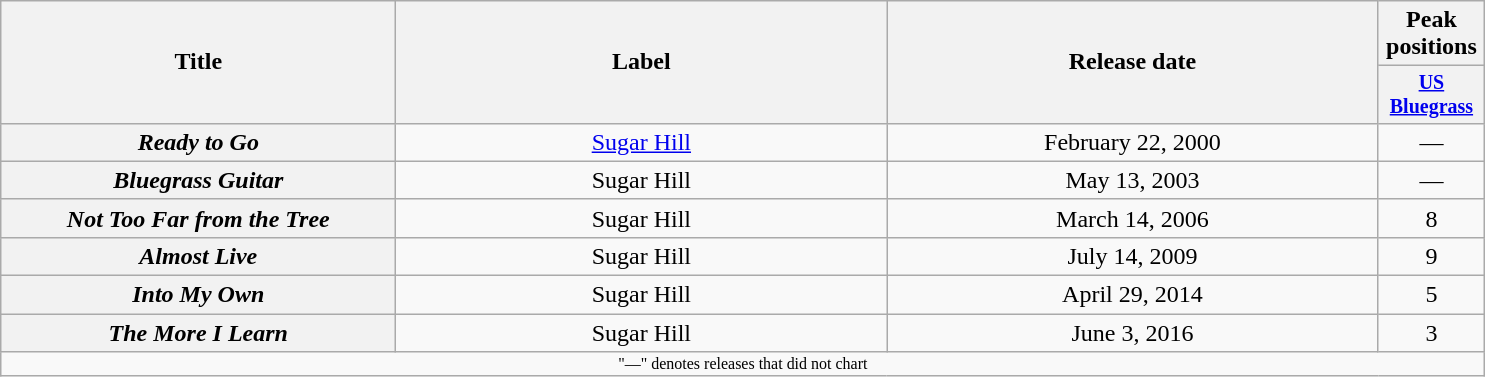<table class="wikitable plainrowheaders" style="text-align:center;">
<tr>
<th rowspan="2" style="width:16em;">Title</th>
<th rowspan="2" style="width:20em;">Label</th>
<th rowspan="2" style="width:20em;">Release date</th>
<th>Peak positions</th>
</tr>
<tr style="font-size:smaller;">
<th style="width:65px;"><a href='#'>US Bluegrass</a></th>
</tr>
<tr>
<th scope="row"><em>Ready to Go</em></th>
<td><a href='#'>Sugar Hill</a></td>
<td>February 22, 2000</td>
<td>—</td>
</tr>
<tr>
<th scope="row"><em>Bluegrass Guitar</em></th>
<td>Sugar Hill</td>
<td>May 13, 2003</td>
<td>—</td>
</tr>
<tr>
<th scope="row"><em>Not Too Far from the Tree</em></th>
<td>Sugar Hill</td>
<td>March 14, 2006</td>
<td>8</td>
</tr>
<tr>
<th scope="row"><em>Almost Live</em></th>
<td>Sugar Hill</td>
<td>July 14, 2009</td>
<td>9</td>
</tr>
<tr>
<th scope="row"><em>Into My Own</em></th>
<td>Sugar Hill</td>
<td>April 29, 2014</td>
<td>5</td>
</tr>
<tr>
<th scope="row"><em>The More I Learn</em></th>
<td>Sugar Hill</td>
<td>June 3, 2016</td>
<td>3</td>
</tr>
<tr>
<td colspan="4" style="font-size:8pt">"—" denotes releases that did not chart</td>
</tr>
</table>
